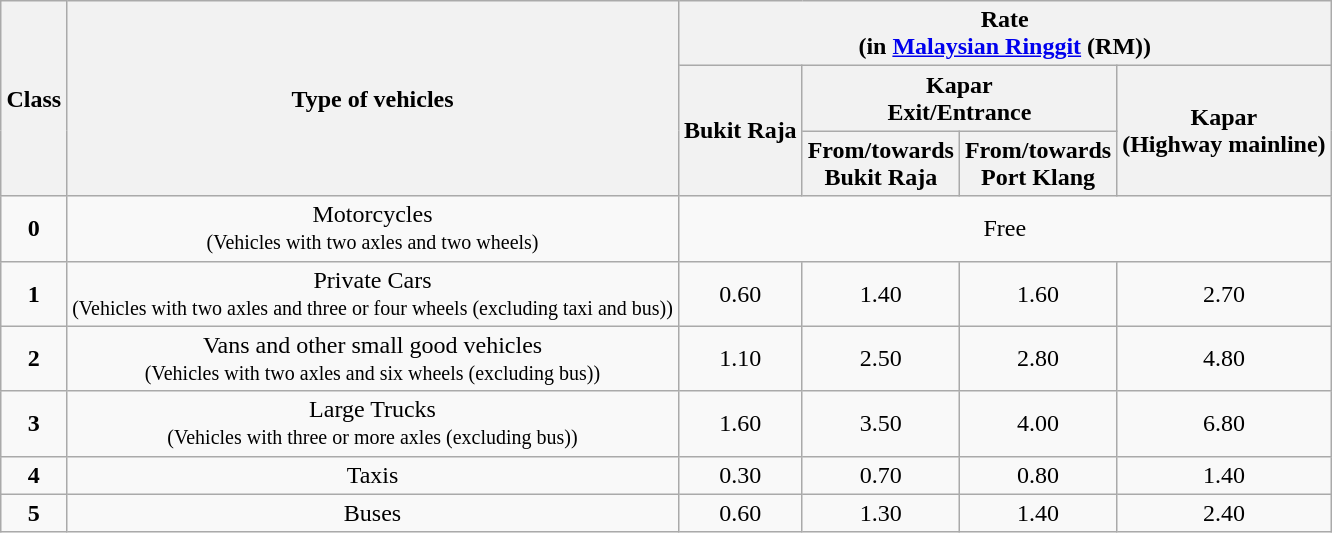<table class=wikitable style="margin:0 auto;text-align:center">
<tr>
<th rowspan=3>Class</th>
<th rowspan=3>Type of vehicles</th>
<th colspan=4>Rate<br>(in <a href='#'>Malaysian Ringgit</a> (RM))</th>
</tr>
<tr>
<th rowspan=2>Bukit Raja</th>
<th colspan=2>Kapar<br>Exit/Entrance</th>
<th rowspan=2>Kapar<br>(Highway mainline)</th>
</tr>
<tr>
<th>From/towards<br>Bukit Raja</th>
<th>From/towards<br>Port Klang</th>
</tr>
<tr>
<td><strong>0</strong></td>
<td>Motorcycles<br><small>(Vehicles with two axles and two wheels)</small></td>
<td colspan=4>Free</td>
</tr>
<tr>
<td><strong>1</strong></td>
<td>Private Cars<br><small>(Vehicles with two axles and three or four wheels (excluding taxi and bus))</small></td>
<td>0.60</td>
<td>1.40</td>
<td>1.60</td>
<td>2.70</td>
</tr>
<tr>
<td><strong>2</strong></td>
<td>Vans and other small good vehicles<br><small>(Vehicles with two axles and six wheels (excluding bus))</small></td>
<td>1.10</td>
<td>2.50</td>
<td>2.80</td>
<td>4.80</td>
</tr>
<tr>
<td><strong>3</strong></td>
<td>Large Trucks<br><small>(Vehicles with three or more axles (excluding bus))</small></td>
<td>1.60</td>
<td>3.50</td>
<td>4.00</td>
<td>6.80</td>
</tr>
<tr>
<td><strong>4</strong></td>
<td>Taxis</td>
<td>0.30</td>
<td>0.70</td>
<td>0.80</td>
<td>1.40</td>
</tr>
<tr>
<td><strong>5</strong></td>
<td>Buses</td>
<td>0.60</td>
<td>1.30</td>
<td>1.40</td>
<td>2.40</td>
</tr>
</table>
